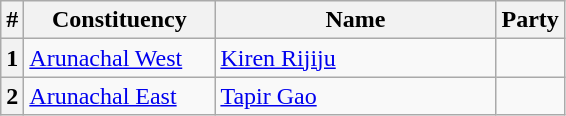<table class="wikitable sortable">
<tr>
<th>#</th>
<th style="width:120px">Constituency</th>
<th style="width:180px">Name</th>
<th colspan=2>Party</th>
</tr>
<tr>
<th>1</th>
<td><a href='#'>Arunachal West</a></td>
<td><a href='#'>Kiren Rijiju</a></td>
<td></td>
</tr>
<tr>
<th>2</th>
<td><a href='#'>Arunachal East</a></td>
<td><a href='#'>Tapir Gao</a></td>
</tr>
</table>
